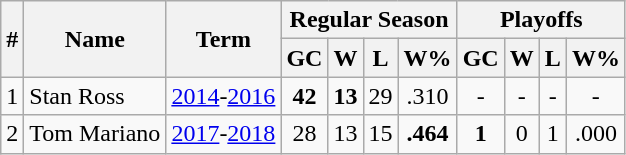<table class="wikitable">
<tr>
<th rowspan="2">#</th>
<th rowspan="2">Name</th>
<th rowspan="2">Term</th>
<th colspan="4">Regular Season</th>
<th colspan="4">Playoffs</th>
</tr>
<tr>
<th>GC</th>
<th>W</th>
<th>L</th>
<th>W%</th>
<th>GC</th>
<th>W</th>
<th>L</th>
<th>W%</th>
</tr>
<tr>
<td align=center>1</td>
<td>Stan Ross</td>
<td align=center><a href='#'>2014</a>-<a href='#'>2016</a></td>
<td align=center><strong>42</strong></td>
<td align=center><strong>13</strong></td>
<td align=center>29</td>
<td align=center>.310</td>
<td align=center>-</td>
<td align=center>-</td>
<td align=center>-</td>
<td align=center>-</td>
</tr>
<tr>
<td align=center>2</td>
<td>Tom Mariano</td>
<td align=center><a href='#'>2017</a>-<a href='#'>2018</a></td>
<td align=center>28</td>
<td align=center>13</td>
<td align=center>15</td>
<td align=center><strong>.464</strong></td>
<td align=center><strong>1</strong></td>
<td align=center>0</td>
<td align=center>1</td>
<td align=center>.000</td>
</tr>
</table>
